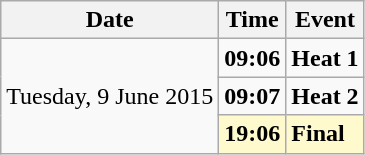<table class="wikitable">
<tr>
<th>Date</th>
<th>Time</th>
<th>Event</th>
</tr>
<tr>
<td rowspan="3">Tuesday, 9 June 2015</td>
<td><strong>09:06</strong></td>
<td><strong>Heat 1</strong></td>
</tr>
<tr>
<td><strong>09:07</strong></td>
<td><strong>Heat 2</strong></td>
</tr>
<tr style="background-color:lemonchiffon;">
<td><strong>19:06</strong></td>
<td><strong>Final</strong></td>
</tr>
</table>
